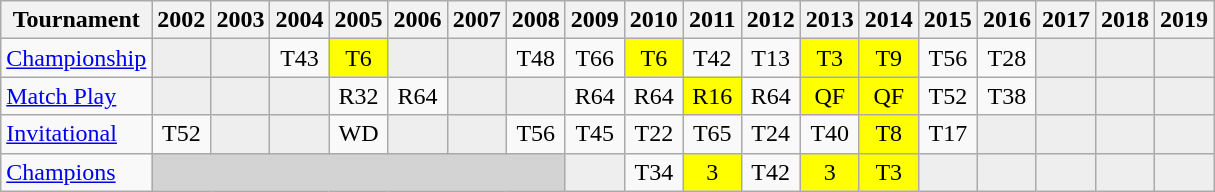<table class="wikitable" style="text-align:center;">
<tr>
<th>Tournament</th>
<th>2002</th>
<th>2003</th>
<th>2004</th>
<th>2005</th>
<th>2006</th>
<th>2007</th>
<th>2008</th>
<th>2009</th>
<th>2010</th>
<th>2011</th>
<th>2012</th>
<th>2013</th>
<th>2014</th>
<th>2015</th>
<th>2016</th>
<th>2017</th>
<th>2018</th>
<th>2019</th>
</tr>
<tr>
<td align="left"><a href='#'>Championship</a></td>
<td style="background:#eeeeee;"></td>
<td style="background:#eeeeee;"></td>
<td>T43</td>
<td style="background:yellow;">T6</td>
<td style="background:#eeeeee;"></td>
<td style="background:#eeeeee;"></td>
<td>T48</td>
<td>T66</td>
<td style="background:yellow;">T6</td>
<td>T42</td>
<td>T13</td>
<td style="background:yellow;">T3</td>
<td style="background:yellow;">T9</td>
<td>T56</td>
<td>T28</td>
<td style="background:#eeeeee;"></td>
<td style="background:#eeeeee;"></td>
<td style="background:#eeeeee;"></td>
</tr>
<tr>
<td align="left"><a href='#'>Match Play</a></td>
<td style="background:#eeeeee;"></td>
<td style="background:#eeeeee;"></td>
<td style="background:#eeeeee;"></td>
<td>R32</td>
<td>R64</td>
<td style="background:#eeeeee;"></td>
<td style="background:#eeeeee;"></td>
<td>R64</td>
<td>R64</td>
<td style="background:yellow;">R16</td>
<td>R64</td>
<td style="background:yellow;">QF</td>
<td style="background:yellow;">QF</td>
<td>T52</td>
<td>T38</td>
<td style="background:#eeeeee;"></td>
<td style="background:#eeeeee;"></td>
<td style="background:#eeeeee;"></td>
</tr>
<tr>
<td align="left"><a href='#'>Invitational</a></td>
<td>T52</td>
<td style="background:#eeeeee;"></td>
<td style="background:#eeeeee;"></td>
<td>WD</td>
<td style="background:#eeeeee;"></td>
<td style="background:#eeeeee;"></td>
<td>T56</td>
<td>T45</td>
<td>T22</td>
<td>T65</td>
<td>T24</td>
<td>T40</td>
<td style="background:yellow;">T8</td>
<td>T17</td>
<td style="background:#eeeeee;"></td>
<td style="background:#eeeeee;"></td>
<td style="background:#eeeeee;"></td>
<td style="background:#eeeeee;"></td>
</tr>
<tr>
<td align="left"><a href='#'>Champions</a></td>
<td colspan=7 style="background:#D3D3D3;"></td>
<td style="background:#eeeeee;"></td>
<td>T34</td>
<td style="background:yellow;">3</td>
<td>T42</td>
<td style="background:yellow;">3</td>
<td style="background:yellow;">T3</td>
<td style="background:#eeeeee;"></td>
<td style="background:#eeeeee;"></td>
<td style="background:#eeeeee;"></td>
<td style="background:#eeeeee;"></td>
<td style="background:#eeeeee;"></td>
</tr>
</table>
